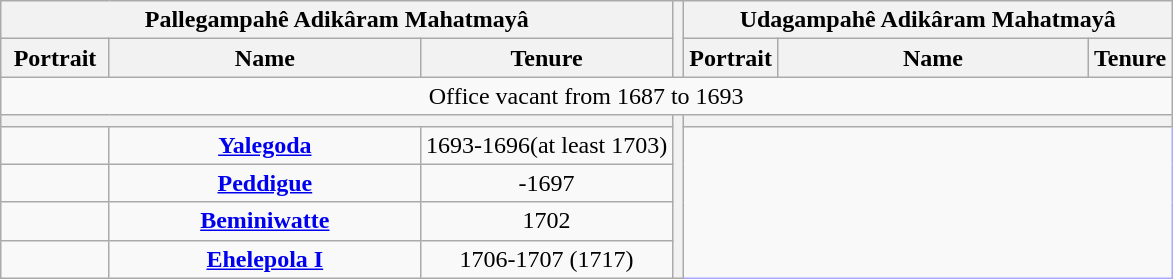<table class="wikitable" style="text-align:center; border:1px #aaf solid;">
<tr>
<th colspan="3">Pallegampahê Adikâram Mahatmayâ</th>
<th rowspan="2"></th>
<th colspan="3">Udagampahê Adikâram Mahatmayâ</th>
</tr>
<tr>
<th>Portrait</th>
<th width="200">Name<br></th>
<th>Tenure</th>
<th>Portrait</th>
<th width="200">Name<br></th>
<th>Tenure</th>
</tr>
<tr>
<td colspan="7">Office vacant from 1687 to 1693</td>
</tr>
<tr>
<th colspan="3"></th>
<th rowspan="5"></th>
<th colspan="3"></th>
</tr>
<tr>
<td width="65"></td>
<td><strong><a href='#'>Yalegoda</a></strong><br></td>
<td class="nowrap">1693-1696(at least 1703)</td>
</tr>
<tr>
<td width="65"></td>
<td><strong><a href='#'>Peddigue</a></strong><br></td>
<td class="nowrap">-1697</td>
</tr>
<tr>
<td width="65"></td>
<td><strong><a href='#'>Beminiwatte</a></strong><br></td>
<td class="nowrap">1702</td>
</tr>
<tr>
<td width="65"></td>
<td><strong><a href='#'>Ehelepola I</a></strong><br></td>
<td class="nowrap">1706-1707 (1717)</td>
</tr>
</table>
